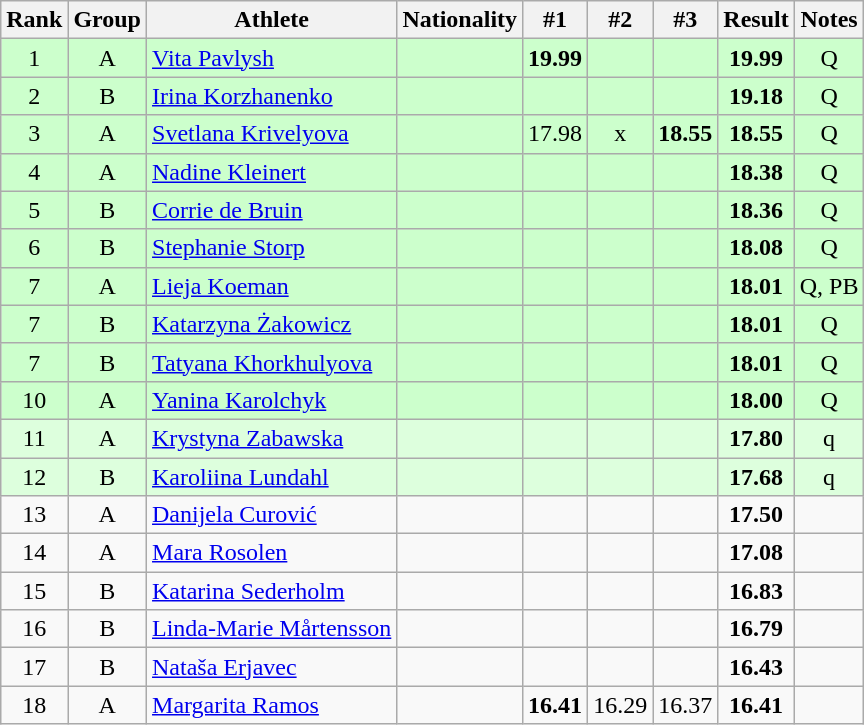<table class="wikitable sortable" style="text-align:center">
<tr>
<th>Rank</th>
<th>Group</th>
<th>Athlete</th>
<th>Nationality</th>
<th>#1</th>
<th>#2</th>
<th>#3</th>
<th>Result</th>
<th>Notes</th>
</tr>
<tr bgcolor=ccffcc>
<td>1</td>
<td>A</td>
<td align="left"><a href='#'>Vita Pavlysh</a></td>
<td align=left></td>
<td><strong>19.99</strong></td>
<td></td>
<td></td>
<td><strong>19.99</strong></td>
<td>Q</td>
</tr>
<tr bgcolor=ccffcc>
<td>2</td>
<td>B</td>
<td align="left"><a href='#'>Irina Korzhanenko</a></td>
<td align=left></td>
<td></td>
<td></td>
<td></td>
<td><strong>19.18</strong></td>
<td>Q</td>
</tr>
<tr bgcolor=ccffcc>
<td>3</td>
<td>A</td>
<td align="left"><a href='#'>Svetlana Krivelyova</a></td>
<td align=left></td>
<td>17.98</td>
<td>x</td>
<td><strong>18.55</strong></td>
<td><strong>18.55</strong></td>
<td>Q</td>
</tr>
<tr bgcolor=ccffcc>
<td>4</td>
<td>A</td>
<td align="left"><a href='#'>Nadine Kleinert</a></td>
<td align=left></td>
<td></td>
<td></td>
<td></td>
<td><strong>18.38</strong></td>
<td>Q</td>
</tr>
<tr bgcolor=ccffcc>
<td>5</td>
<td>B</td>
<td align="left"><a href='#'>Corrie de Bruin</a></td>
<td align=left></td>
<td></td>
<td></td>
<td></td>
<td><strong>18.36</strong></td>
<td>Q</td>
</tr>
<tr bgcolor=ccffcc>
<td>6</td>
<td>B</td>
<td align="left"><a href='#'>Stephanie Storp</a></td>
<td align=left></td>
<td></td>
<td></td>
<td></td>
<td><strong>18.08 </strong></td>
<td>Q</td>
</tr>
<tr bgcolor=ccffcc>
<td>7</td>
<td>A</td>
<td align="left"><a href='#'>Lieja Koeman</a></td>
<td align=left></td>
<td></td>
<td></td>
<td></td>
<td><strong>18.01</strong></td>
<td>Q, PB</td>
</tr>
<tr bgcolor=ccffcc>
<td>7</td>
<td>B</td>
<td align="left"><a href='#'>Katarzyna Żakowicz</a></td>
<td align=left></td>
<td></td>
<td></td>
<td></td>
<td><strong>18.01</strong></td>
<td>Q</td>
</tr>
<tr bgcolor=ccffcc>
<td>7</td>
<td>B</td>
<td align="left"><a href='#'>Tatyana Khorkhulyova</a></td>
<td align=left></td>
<td></td>
<td></td>
<td></td>
<td><strong>18.01</strong></td>
<td>Q</td>
</tr>
<tr bgcolor=ccffcc>
<td>10</td>
<td>A</td>
<td align="left"><a href='#'>Yanina Karolchyk</a></td>
<td align=left></td>
<td></td>
<td></td>
<td></td>
<td><strong>18.00</strong></td>
<td>Q</td>
</tr>
<tr bgcolor=ddffdd>
<td>11</td>
<td>A</td>
<td align="left"><a href='#'>Krystyna Zabawska</a></td>
<td align=left></td>
<td></td>
<td></td>
<td></td>
<td><strong>17.80</strong></td>
<td>q</td>
</tr>
<tr bgcolor=ddffdd>
<td>12</td>
<td>B</td>
<td align="left"><a href='#'>Karoliina Lundahl</a></td>
<td align=left></td>
<td></td>
<td></td>
<td></td>
<td><strong>17.68</strong></td>
<td>q</td>
</tr>
<tr>
<td>13</td>
<td>A</td>
<td align="left"><a href='#'>Danijela Curović</a></td>
<td align=left></td>
<td></td>
<td></td>
<td></td>
<td><strong>17.50</strong></td>
<td></td>
</tr>
<tr>
<td>14</td>
<td>A</td>
<td align="left"><a href='#'>Mara Rosolen</a></td>
<td align=left></td>
<td></td>
<td></td>
<td></td>
<td><strong>17.08</strong></td>
<td></td>
</tr>
<tr>
<td>15</td>
<td>B</td>
<td align="left"><a href='#'>Katarina Sederholm</a></td>
<td align=left></td>
<td></td>
<td></td>
<td></td>
<td><strong>16.83</strong></td>
<td></td>
</tr>
<tr>
<td>16</td>
<td>B</td>
<td align="left"><a href='#'>Linda-Marie Mårtensson</a></td>
<td align=left></td>
<td></td>
<td></td>
<td></td>
<td><strong>16.79</strong></td>
<td></td>
</tr>
<tr>
<td>17</td>
<td>B</td>
<td align="left"><a href='#'>Nataša Erjavec</a></td>
<td align=left></td>
<td></td>
<td></td>
<td></td>
<td><strong>16.43</strong></td>
<td></td>
</tr>
<tr>
<td>18</td>
<td>A</td>
<td align="left"><a href='#'>Margarita Ramos</a></td>
<td align=left></td>
<td><strong>16.41</strong></td>
<td>16.29</td>
<td>16.37</td>
<td><strong>16.41 </strong></td>
<td></td>
</tr>
</table>
